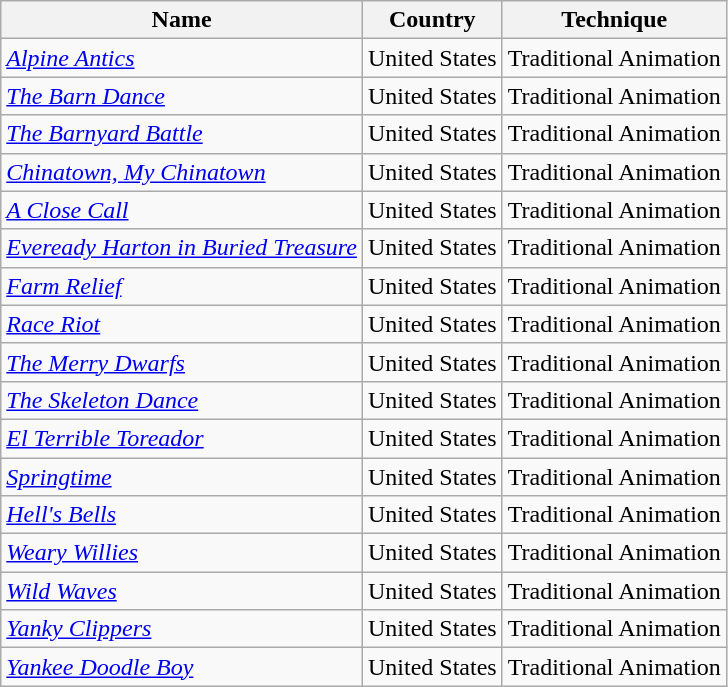<table class="wikitable sortable">
<tr>
<th>Name</th>
<th>Country</th>
<th>Technique</th>
</tr>
<tr>
<td><em><a href='#'>Alpine Antics</a></em></td>
<td>United States</td>
<td>Traditional Animation</td>
</tr>
<tr>
<td><em><a href='#'>The Barn Dance</a></em></td>
<td>United States</td>
<td>Traditional Animation</td>
</tr>
<tr>
<td><em><a href='#'>The Barnyard Battle</a></em></td>
<td>United States</td>
<td>Traditional Animation</td>
</tr>
<tr>
<td><em><a href='#'>Chinatown, My Chinatown</a></em></td>
<td>United States</td>
<td>Traditional Animation</td>
</tr>
<tr>
<td><em><a href='#'>A Close Call</a></em></td>
<td>United States</td>
<td>Traditional Animation</td>
</tr>
<tr>
<td><em><a href='#'>Eveready Harton in Buried Treasure</a></em></td>
<td>United States</td>
<td>Traditional Animation</td>
</tr>
<tr>
<td><em><a href='#'>Farm Relief</a></em></td>
<td>United States</td>
<td>Traditional Animation</td>
</tr>
<tr>
<td><em><a href='#'>Race Riot</a></em></td>
<td>United States</td>
<td>Traditional Animation</td>
</tr>
<tr>
<td><em><a href='#'>The Merry Dwarfs</a></em></td>
<td>United States</td>
<td>Traditional Animation</td>
</tr>
<tr>
<td><em><a href='#'>The Skeleton Dance</a></em></td>
<td>United States</td>
<td>Traditional Animation</td>
</tr>
<tr>
<td><em><a href='#'>El Terrible Toreador</a></em></td>
<td>United States</td>
<td>Traditional Animation</td>
</tr>
<tr>
<td><em><a href='#'>Springtime</a></em></td>
<td>United States</td>
<td>Traditional Animation</td>
</tr>
<tr>
<td><em><a href='#'>Hell's Bells</a></em></td>
<td>United States</td>
<td>Traditional Animation</td>
</tr>
<tr>
<td><em><a href='#'>Weary Willies</a></em></td>
<td>United States</td>
<td>Traditional Animation</td>
</tr>
<tr>
<td><em><a href='#'>Wild Waves</a></em></td>
<td>United States</td>
<td>Traditional Animation</td>
</tr>
<tr>
<td><em><a href='#'>Yanky Clippers</a></em></td>
<td>United States</td>
<td>Traditional Animation</td>
</tr>
<tr>
<td><em><a href='#'>Yankee Doodle Boy</a></em></td>
<td>United States</td>
<td>Traditional Animation</td>
</tr>
</table>
